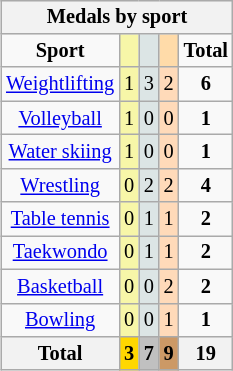<table class=wikitable style="font-size:85%; float:right;text-align:center">
<tr bgcolor=EFEFEF>
<th colspan=7><strong>Medals by sport</strong></th>
</tr>
<tr>
<td><strong>Sport</strong></td>
<td bgcolor=F7F6A8></td>
<td bgcolor=DCE5E5></td>
<td bgcolor=FFDBA9></td>
<td><strong>Total</strong></td>
</tr>
<tr>
<td><a href='#'>Weightlifting</a></td>
<td bgcolor=F7F6A8>1</td>
<td bgcolor=DCE5E5>3</td>
<td bgcolor=FFDAB9>2</td>
<td><strong>6</strong></td>
</tr>
<tr>
<td><a href='#'>Volleyball</a></td>
<td bgcolor=F7F6A8>1</td>
<td bgcolor=DCE5E5>0</td>
<td bgcolor=FFDAB9>0</td>
<td><strong>1</strong></td>
</tr>
<tr>
<td><a href='#'>Water skiing</a></td>
<td bgcolor=F7F6A8>1</td>
<td bgcolor=DCE5E5>0</td>
<td bgcolor=FFDAB9>0</td>
<td><strong>1</strong></td>
</tr>
<tr>
<td><a href='#'>Wrestling</a></td>
<td bgcolor=F7F6A8>0</td>
<td bgcolor=DCE5E5>2</td>
<td bgcolor=FFDAB9>2</td>
<td><strong>4</strong></td>
</tr>
<tr>
<td><a href='#'>Table tennis</a></td>
<td bgcolor=F7F6A8>0</td>
<td bgcolor=DCE5E5>1</td>
<td bgcolor=FFDAB9>1</td>
<td><strong>2</strong></td>
</tr>
<tr>
<td><a href='#'>Taekwondo</a></td>
<td bgcolor=F7F6A8>0</td>
<td bgcolor=DCE5E5>1</td>
<td bgcolor=FFDAB9>1</td>
<td><strong>2</strong></td>
</tr>
<tr>
<td><a href='#'>Basketball</a></td>
<td bgcolor=F7F6A8>0</td>
<td bgcolor=DCE5E5>0</td>
<td bgcolor=FFDAB9>2</td>
<td><strong>2</strong></td>
</tr>
<tr>
<td><a href='#'>Bowling</a></td>
<td bgcolor=F7F6A8>0</td>
<td bgcolor=DCE5E5>0</td>
<td bgcolor=FFDAB9>1</td>
<td><strong>1</strong></td>
</tr>
<tr>
<th><strong>Total</strong></th>
<th style=background:gold><strong>3</strong></th>
<th style=background:silver><strong>7</strong></th>
<th style=background:#C96><strong>9</strong></th>
<th><strong>19</strong></th>
</tr>
</table>
